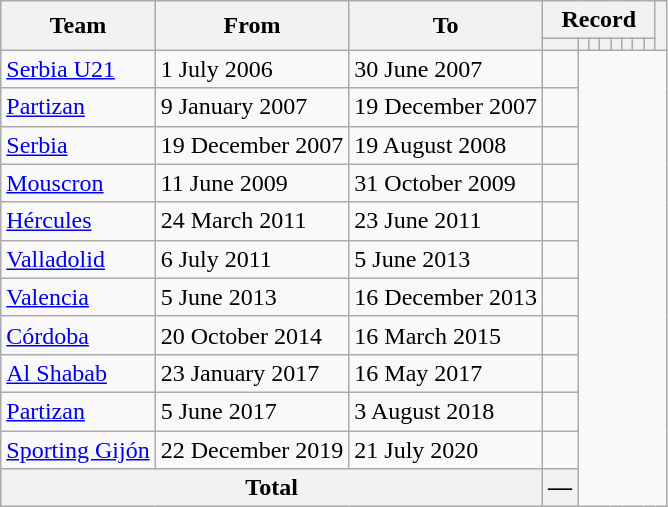<table class="wikitable" style="text-align:center">
<tr>
<th rowspan="2">Team</th>
<th rowspan="2">From</th>
<th rowspan="2">To</th>
<th colspan="8">Record</th>
<th rowspan=2></th>
</tr>
<tr>
<th></th>
<th></th>
<th></th>
<th></th>
<th></th>
<th></th>
<th></th>
<th></th>
</tr>
<tr>
<td align=left><a href='#'>Serbia U21</a></td>
<td align=left>1 July 2006</td>
<td align=left>30 June 2007<br></td>
<td></td>
</tr>
<tr>
<td align=left><a href='#'>Partizan</a></td>
<td align=left>9 January 2007</td>
<td align=left>19 December 2007<br></td>
<td></td>
</tr>
<tr>
<td align=left><a href='#'>Serbia</a></td>
<td align=left>19 December 2007</td>
<td align=left>19 August 2008<br></td>
<td></td>
</tr>
<tr>
<td align=left><a href='#'>Mouscron</a></td>
<td align=left>11 June 2009</td>
<td align=left>31 October 2009<br></td>
<td></td>
</tr>
<tr>
<td align=left><a href='#'>Hércules</a></td>
<td align=left>24 March 2011</td>
<td align=left>23 June 2011<br></td>
<td></td>
</tr>
<tr>
<td align=left><a href='#'>Valladolid</a></td>
<td align=left>6 July 2011</td>
<td align=left>5 June 2013<br></td>
<td></td>
</tr>
<tr>
<td align=left><a href='#'>Valencia</a></td>
<td align=left>5 June 2013</td>
<td align=left>16 December 2013<br></td>
<td></td>
</tr>
<tr>
<td align=left><a href='#'>Córdoba</a></td>
<td align=left>20 October 2014</td>
<td align=left>16 March 2015<br></td>
<td></td>
</tr>
<tr>
<td align=left><a href='#'>Al Shabab</a></td>
<td align=left>23 January 2017</td>
<td align=left>16 May 2017<br></td>
<td></td>
</tr>
<tr>
<td align=left><a href='#'>Partizan</a></td>
<td align=left>5 June 2017</td>
<td align=left>3 August 2018<br></td>
<td></td>
</tr>
<tr>
<td align=left><a href='#'>Sporting Gijón</a></td>
<td align=left>22 December 2019</td>
<td align=left>21 July 2020<br></td>
<td></td>
</tr>
<tr>
<th colspan=3>Total<br></th>
<th>—</th>
</tr>
</table>
